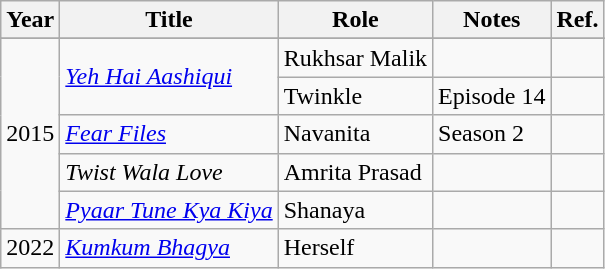<table class="wikitable sortable">
<tr>
<th>Year</th>
<th>Title</th>
<th>Role</th>
<th>Notes</th>
<th>Ref.</th>
</tr>
<tr>
</tr>
<tr>
<td rowspan="5">2015</td>
<td rowspan="2"><em><a href='#'>Yeh Hai Aashiqui</a></em></td>
<td>Rukhsar Malik</td>
<td></td>
<td></td>
</tr>
<tr>
<td>Twinkle</td>
<td>Episode 14</td>
<td></td>
</tr>
<tr>
<td><em><a href='#'>Fear Files</a></em></td>
<td>Navanita</td>
<td>Season 2</td>
<td></td>
</tr>
<tr>
<td><em>Twist Wala Love</em></td>
<td>Amrita Prasad</td>
<td></td>
<td></td>
</tr>
<tr>
<td><em><a href='#'>Pyaar Tune Kya Kiya</a></em></td>
<td>Shanaya</td>
<td></td>
<td></td>
</tr>
<tr>
<td>2022</td>
<td><em><a href='#'>Kumkum Bhagya</a></em></td>
<td>Herself</td>
<td></td>
<td></td>
</tr>
</table>
